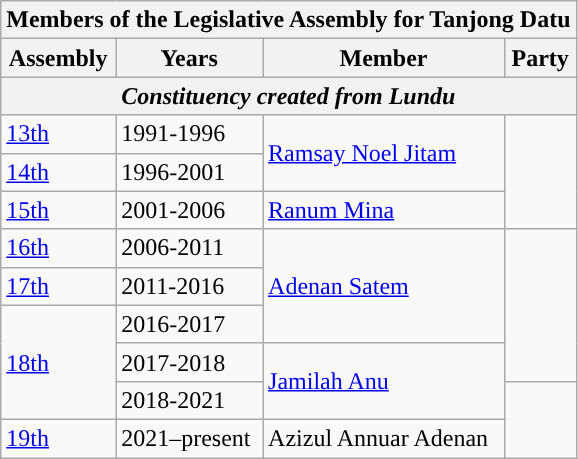<table class=wikitable>
<tr>
<th colspan="4">Members of the Legislative Assembly for Tanjong Datu</th>
</tr>
<tr>
<th>Assembly</th>
<th>Years</th>
<th>Member</th>
<th>Party</th>
</tr>
<tr>
<th colspan=4 align=center><em>Constituency created from Lundu</em></th>
</tr>
<tr>
<td><a href='#'>13th</a></td>
<td>1991-1996</td>
<td rowspan=2><a href='#'>Ramsay Noel Jitam</a></td>
<td rowspan=3></td>
</tr>
<tr>
<td><a href='#'>14th</a></td>
<td>1996-2001</td>
</tr>
<tr>
<td><a href='#'>15th</a></td>
<td>2001-2006</td>
<td><a href='#'>Ranum Mina</a></td>
</tr>
<tr>
<td><a href='#'>16th</a></td>
<td>2006-2011</td>
<td rowspan=3><a href='#'>Adenan Satem</a></td>
<td rowspan=4></td>
</tr>
<tr>
<td><a href='#'>17th</a></td>
<td>2011-2016</td>
</tr>
<tr>
<td rowspan=3><a href='#'>18th</a></td>
<td>2016-2017</td>
</tr>
<tr>
<td>2017-2018</td>
<td rowspan=2><a href='#'>Jamilah Anu</a></td>
</tr>
<tr>
<td>2018-2021</td>
<td rowspan=2></td>
</tr>
<tr>
<td><a href='#'>19th</a></td>
<td>2021–present</td>
<td>Azizul Annuar Adenan</td>
</tr>
</table>
